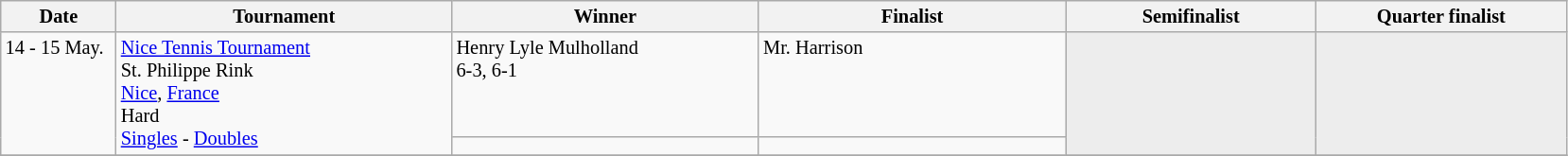<table class="wikitable" style="font-size:85%;">
<tr>
<th width="75">Date</th>
<th width="230">Tournament</th>
<th width="210">Winner</th>
<th width="210">Finalist</th>
<th width="170">Semifinalist</th>
<th width="170">Quarter finalist</th>
</tr>
<tr valign=top>
<td rowspan=2>14 - 15 May.</td>
<td rowspan=2><a href='#'>Nice Tennis Tournament</a><br>St. Philippe Rink<br><a href='#'>Nice</a>, <a href='#'>France</a><br>Hard<br><a href='#'>Singles</a> - <a href='#'>Doubles</a></td>
<td>Henry Lyle Mulholland<br>6-3, 6-1</td>
<td> Mr. Harrison</td>
<td style="background:#ededed;" rowspan=2></td>
<td style="background:#ededed;" rowspan=2></td>
</tr>
<tr valign=top>
<td></td>
<td></td>
</tr>
<tr valign=top>
</tr>
</table>
